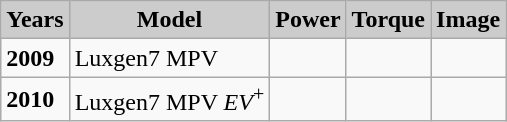<table class="wikitable">
<tr>
<td style="background:#CCCCCC;text-align:center"><strong>Years</strong></td>
<td style="background:#CCCCCC;text-align:center"><strong>Model</strong></td>
<td style="background:#CCCCCC;text-align:center"><strong>Power</strong></td>
<td style="background:#CCCCCC;text-align:center"><strong>Torque</strong></td>
<td style="background:#CCCCCC;text-align:center"><strong>Image</strong></td>
</tr>
<tr>
<td><strong>2009</strong></td>
<td>Luxgen7 MPV</td>
<td></td>
<td></td>
<td></td>
</tr>
<tr>
<td><strong>2010</strong></td>
<td>Luxgen7 MPV <em>EV</em><sup>+</sup></td>
<td></td>
<td></td>
</tr>
</table>
